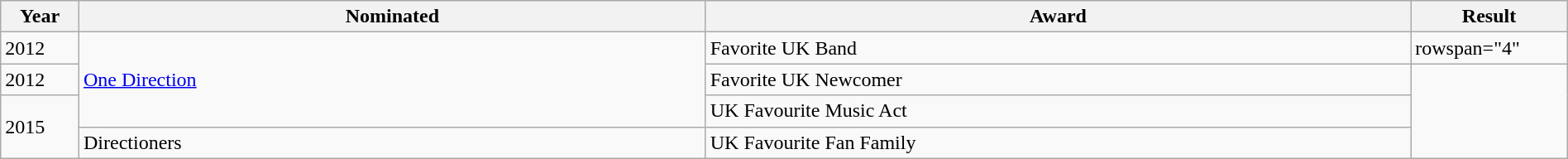<table class="wikitable" style="width:100%;">
<tr>
<th width=5%>Year</th>
<th style="width:40%;">Nominated</th>
<th style="width:45%;">Award</th>
<th style="width:10%;">Result</th>
</tr>
<tr>
<td>2012</td>
<td rowspan="3"><a href='#'>One Direction</a></td>
<td>Favorite UK Band</td>
<td>rowspan="4"  </td>
</tr>
<tr>
<td>2012</td>
<td>Favorite UK Newcomer</td>
</tr>
<tr>
<td rowspan="2">2015</td>
<td>UK Favourite Music Act</td>
</tr>
<tr>
<td>Directioners</td>
<td>UK Favourite Fan Family</td>
</tr>
</table>
